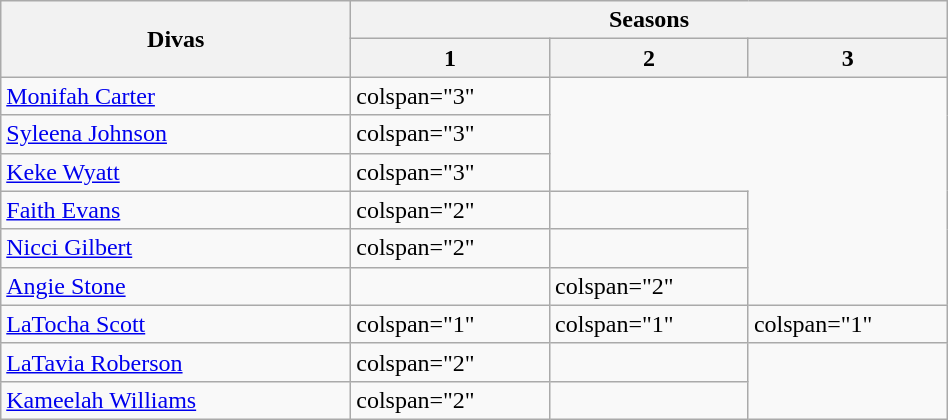<table class="wikitable plainrowheaders" style="width:50%;">
<tr>
<th scope="col" rowspan="2" width="15%">Divas</th>
<th scope="col" colspan="3">Seasons</th>
</tr>
<tr>
<th style="width:5%;">1</th>
<th style="width:5%;">2</th>
<th style="width:5%;">3</th>
</tr>
<tr>
<td><a href='#'> Monifah Carter</a></td>
<td>colspan="3" </td>
</tr>
<tr>
<td><a href='#'>Syleena Johnson</a></td>
<td>colspan="3" </td>
</tr>
<tr>
<td><a href='#'>Keke Wyatt</a></td>
<td>colspan="3" </td>
</tr>
<tr>
<td><a href='#'>Faith Evans</a></td>
<td>colspan="2" </td>
<td></td>
</tr>
<tr>
<td><a href='#'>Nicci Gilbert</a></td>
<td>colspan="2" </td>
<td></td>
</tr>
<tr>
<td><a href='#'>Angie Stone</a></td>
<td></td>
<td>colspan="2" </td>
</tr>
<tr>
<td><a href='#'>LaTocha Scott</a></td>
<td>colspan="1" </td>
<td>colspan="1" </td>
<td>colspan="1" </td>
</tr>
<tr>
<td><a href='#'>LaTavia Roberson</a></td>
<td>colspan="2" </td>
<td></td>
</tr>
<tr>
<td><a href='#'>Kameelah Williams</a></td>
<td>colspan="2" </td>
<td></td>
</tr>
</table>
